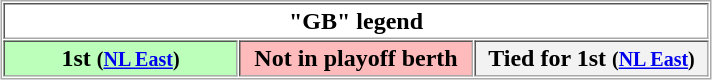<table align="center" border="1" cellpadding="2" cellspacing="1" style="border:1px solid #aaa">
<tr>
<th colspan="4">"GB" legend</th>
</tr>
<tr>
<th bgcolor="bbffbb" width="150px">1st <small>(<a href='#'>NL East</a>)</small></th>
<th bgcolor="ffbbbb" width="150px">Not in playoff berth</th>
<th bgcolor="f2f2f2" width="150px">Tied for 1st <small>(<a href='#'>NL East</a>)</small></th>
</tr>
</table>
